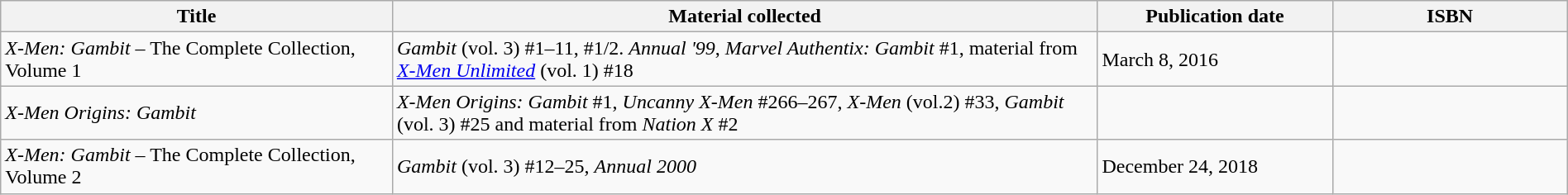<table class="wikitable" style="text-align:left;" width="100%">
<tr>
<th width="25%">Title</th>
<th width="45%">Material collected</th>
<th width="15%">Publication date</th>
<th width="15%">ISBN</th>
</tr>
<tr>
<td><em>X-Men: Gambit</em> – The Complete Collection, Volume 1</td>
<td><em>Gambit</em> (vol. 3) #1–11, #1/2. <em>Annual '99</em>, <em>Marvel Authentix: Gambit</em> #1, material from <em><a href='#'>X-Men Unlimited</a></em> (vol. 1) #18</td>
<td>March 8, 2016</td>
<td></td>
</tr>
<tr>
<td><em>X-Men Origins: Gambit</em></td>
<td><em>X-Men Origins: Gambit</em> #1, <em>Uncanny X-Men</em> #266–267, <em>X-Men</em> (vol.2) #33, <em>Gambit</em> (vol. 3) #25 and material from <em>Nation X</em> #2</td>
<td></td>
<td></td>
</tr>
<tr>
<td><em>X-Men: Gambit</em> – The Complete Collection, Volume 2</td>
<td><em>Gambit</em> (vol. 3) #12–25, <em>Annual 2000</em></td>
<td>December 24, 2018</td>
<td></td>
</tr>
</table>
